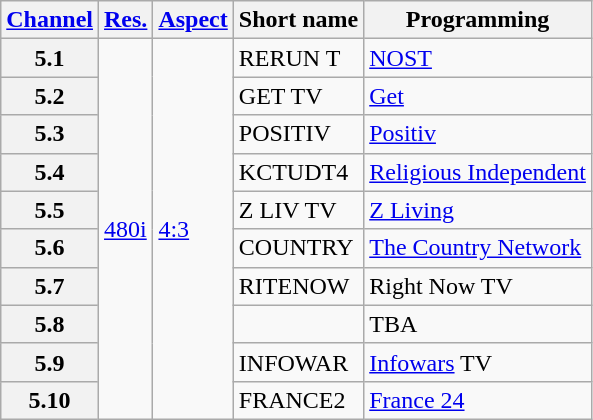<table class="wikitable">
<tr>
<th><a href='#'>Channel</a></th>
<th><a href='#'>Res.</a></th>
<th><a href='#'>Aspect</a></th>
<th>Short name</th>
<th>Programming</th>
</tr>
<tr>
<th scope = "row">5.1</th>
<td rowspan=10><a href='#'>480i</a></td>
<td rowspan=10><a href='#'>4:3</a></td>
<td>RERUN T</td>
<td><a href='#'>NOST</a></td>
</tr>
<tr>
<th scope = "row">5.2</th>
<td>GET TV</td>
<td><a href='#'>Get</a></td>
</tr>
<tr>
<th scope = "row">5.3</th>
<td>POSITIV</td>
<td><a href='#'>Positiv</a></td>
</tr>
<tr>
<th scope = "row">5.4</th>
<td>KCTUDT4</td>
<td><a href='#'>Religious Independent</a></td>
</tr>
<tr>
<th scope = "row">5.5</th>
<td>Z LIV TV</td>
<td><a href='#'>Z Living</a></td>
</tr>
<tr>
<th scope = "row">5.6</th>
<td>COUNTRY</td>
<td><a href='#'>The Country Network</a></td>
</tr>
<tr>
<th scope = "row">5.7</th>
<td>RITENOW</td>
<td>Right Now TV</td>
</tr>
<tr>
<th scope = "row">5.8</th>
<td></td>
<td>TBA</td>
</tr>
<tr>
<th scope = "row">5.9</th>
<td>INFOWAR</td>
<td><a href='#'>Infowars</a> TV</td>
</tr>
<tr>
<th scope = "row">5.10</th>
<td>FRANCE2</td>
<td><a href='#'>France 24</a></td>
</tr>
</table>
